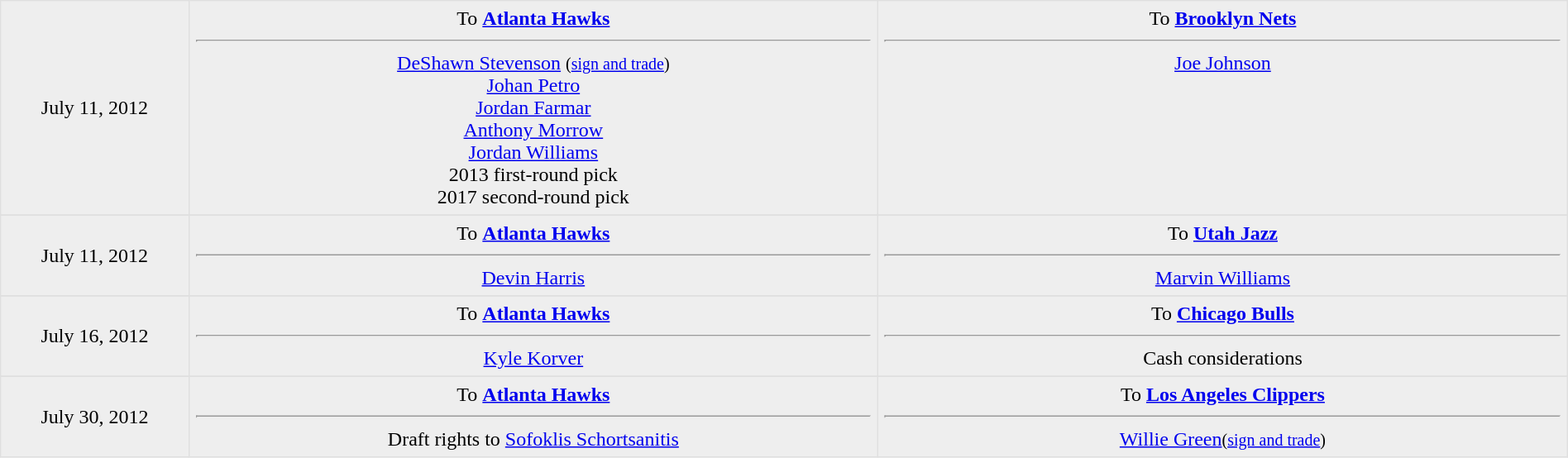<table border=1 style="border-collapse:collapse; text-align: center; width: 100%" bordercolor="#DFDFDF"  cellpadding="5">
<tr bgcolor="eeeeee">
<td style="width:12%">July 11, 2012</td>
<td style="width:44%" valign="top">To <strong><a href='#'>Atlanta Hawks</a></strong><hr><a href='#'>DeShawn Stevenson</a> <small>(<a href='#'>sign and trade</a>)</small><br><a href='#'>Johan Petro</a><br><a href='#'>Jordan Farmar</a><br><a href='#'>Anthony Morrow</a><br><a href='#'>Jordan Williams</a><br>2013 first-round pick<br>2017 second-round pick</td>
<td style="width:44%" valign="top">To <strong><a href='#'>Brooklyn Nets</a></strong><hr><a href='#'>Joe Johnson</a></td>
</tr>
<tr>
</tr>
<tr bgcolor="eeeeee">
<td style="width:12%">July 11, 2012</td>
<td style="width:44%" valign="top">To <strong><a href='#'>Atlanta Hawks</a></strong><hr><a href='#'>Devin Harris</a></td>
<td style="width:44%" valign="top">To <strong><a href='#'>Utah Jazz</a></strong><hr><a href='#'>Marvin Williams</a></td>
</tr>
<tr>
</tr>
<tr bgcolor="eeeeee">
<td style="width:12%">July 16, 2012</td>
<td style="width:44%" valign="top">To <strong><a href='#'>Atlanta Hawks</a></strong><hr><a href='#'>Kyle Korver</a></td>
<td style="width:44%" valign="top">To <strong><a href='#'>Chicago Bulls</a></strong><hr>Cash considerations</td>
</tr>
<tr>
</tr>
<tr bgcolor="eeeeee">
<td style="width:12%">July 30, 2012</td>
<td style="width:44%" valign="top">To <strong><a href='#'>Atlanta Hawks</a></strong><hr>Draft rights to <a href='#'>Sofoklis Schortsanitis</a></td>
<td style="width:44%" valign="top">To <strong><a href='#'>Los Angeles Clippers</a></strong><hr><a href='#'>Willie Green</a><small>(<a href='#'>sign and trade</a>)</small></td>
</tr>
</table>
